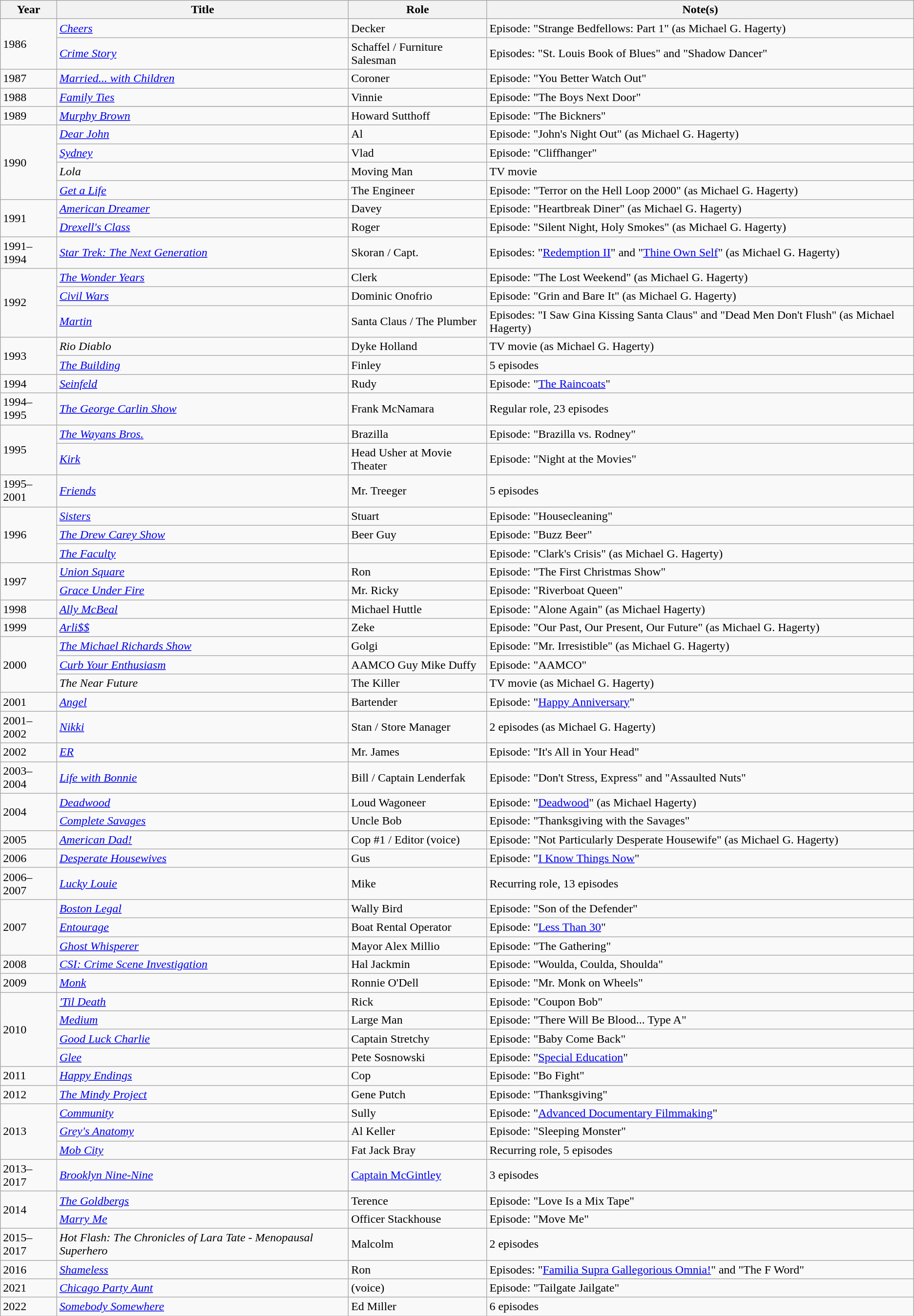<table class="wikitable sortable">
<tr>
<th>Year</th>
<th>Title</th>
<th>Role</th>
<th>Note(s)</th>
</tr>
<tr>
<td rowspan="2">1986</td>
<td><em><a href='#'>Cheers</a></em></td>
<td>Decker</td>
<td>Episode: "Strange Bedfellows: Part 1" (as Michael G. Hagerty)</td>
</tr>
<tr>
<td><em><a href='#'>Crime Story</a></em></td>
<td>Schaffel / Furniture Salesman</td>
<td>Episodes: "St. Louis Book of Blues" and "Shadow Dancer"</td>
</tr>
<tr>
<td>1987</td>
<td><em><a href='#'>Married... with Children</a></em></td>
<td>Coroner</td>
<td>Episode: "You Better Watch Out"</td>
</tr>
<tr>
<td>1988</td>
<td><em><a href='#'>Family Ties</a></em></td>
<td>Vinnie</td>
<td>Episode: "The Boys Next Door"</td>
</tr>
<tr>
<td rowspan="2">1989<br>
</td>
</tr>
<tr>
<td><em><a href='#'>Murphy Brown</a></em></td>
<td>Howard Sutthoff</td>
<td>Episode: "The Bickners"</td>
</tr>
<tr>
<td rowspan="4">1990</td>
<td><em><a href='#'>Dear John</a></em></td>
<td>Al</td>
<td>Episode: "John's Night Out" (as Michael G. Hagerty)</td>
</tr>
<tr>
<td><em><a href='#'>Sydney</a></em></td>
<td>Vlad</td>
<td>Episode: "Cliffhanger"</td>
</tr>
<tr>
<td><em>Lola</em></td>
<td>Moving Man</td>
<td>TV movie</td>
</tr>
<tr>
<td><em><a href='#'>Get a Life</a></em></td>
<td>The Engineer</td>
<td>Episode: "Terror on the Hell Loop 2000" (as Michael G. Hagerty)</td>
</tr>
<tr>
<td rowspan="2">1991</td>
<td><em><a href='#'>American Dreamer</a></em></td>
<td>Davey</td>
<td>Episode: "Heartbreak Diner" (as Michael G. Hagerty)<br></td>
</tr>
<tr>
<td><em><a href='#'>Drexell's Class</a></em></td>
<td>Roger</td>
<td>Episode: "Silent Night, Holy Smokes" (as Michael G. Hagerty)</td>
</tr>
<tr>
<td>1991–1994</td>
<td><em><a href='#'>Star Trek: The Next Generation</a></em></td>
<td>Skoran / Capt. </td>
<td>Episodes: "<a href='#'>Redemption II</a>" and "<a href='#'>Thine Own Self</a>" (as Michael G. Hagerty)</td>
</tr>
<tr>
<td rowspan="3">1992</td>
<td><em><a href='#'>The Wonder Years</a></em></td>
<td>Clerk</td>
<td>Episode: "The Lost Weekend" (as Michael G. Hagerty)<br></td>
</tr>
<tr>
<td><em><a href='#'>Civil Wars</a></em></td>
<td>Dominic Onofrio</td>
<td>Episode: "Grin and Bare It" (as Michael G. Hagerty)</td>
</tr>
<tr>
<td><em><a href='#'>Martin</a></em></td>
<td>Santa Claus / The Plumber</td>
<td>Episodes: "I Saw Gina Kissing Santa Claus" and "Dead Men Don't Flush" (as Michael Hagerty)</td>
</tr>
<tr>
<td rowspan="2">1993</td>
<td><em>Rio Diablo</em></td>
<td>Dyke Holland</td>
<td>TV movie (as Michael G. Hagerty)</td>
</tr>
<tr>
<td><em><a href='#'>The Building</a></em></td>
<td>Finley</td>
<td>5 episodes</td>
</tr>
<tr>
<td>1994</td>
<td><em><a href='#'>Seinfeld</a></em></td>
<td>Rudy</td>
<td>Episode: "<a href='#'>The Raincoats</a>"</td>
</tr>
<tr>
<td>1994–1995</td>
<td><em><a href='#'>The George Carlin Show</a></em></td>
<td>Frank McNamara</td>
<td>Regular role, 23 episodes</td>
</tr>
<tr>
<td rowspan="2">1995</td>
<td><em><a href='#'>The Wayans Bros.</a></em></td>
<td>Brazilla</td>
<td>Episode: "Brazilla vs. Rodney"</td>
</tr>
<tr>
<td><em><a href='#'>Kirk</a></em></td>
<td>Head Usher at Movie Theater</td>
<td>Episode: "Night at the Movies"</td>
</tr>
<tr>
<td>1995–2001</td>
<td><em><a href='#'>Friends</a></em></td>
<td>Mr. Treeger</td>
<td>5 episodes</td>
</tr>
<tr>
<td rowspan="3">1996</td>
<td><em><a href='#'>Sisters</a></em></td>
<td>Stuart</td>
<td>Episode: "Housecleaning"</td>
</tr>
<tr>
<td><em><a href='#'>The Drew Carey Show</a></em></td>
<td>Beer Guy</td>
<td>Episode: "Buzz Beer"</td>
</tr>
<tr>
<td><em><a href='#'>The Faculty</a></em></td>
<td></td>
<td>Episode: "Clark's Crisis" (as Michael G. Hagerty)</td>
</tr>
<tr>
<td rowspan="2">1997</td>
<td><em><a href='#'>Union Square</a></em></td>
<td>Ron</td>
<td>Episode: "The First Christmas Show"</td>
</tr>
<tr>
<td><em><a href='#'>Grace Under Fire</a></em></td>
<td>Mr. Ricky</td>
<td>Episode: "Riverboat Queen"</td>
</tr>
<tr>
<td>1998</td>
<td><em><a href='#'>Ally McBeal</a></em></td>
<td>Michael Huttle</td>
<td>Episode: "Alone Again" (as Michael Hagerty)</td>
</tr>
<tr>
<td>1999</td>
<td><em><a href='#'>Arli$$</a></em></td>
<td>Zeke</td>
<td>Episode: "Our Past, Our Present, Our Future" (as Michael G. Hagerty)</td>
</tr>
<tr>
<td rowspan="3">2000</td>
<td><em><a href='#'>The Michael Richards Show</a></em></td>
<td>Golgi</td>
<td>Episode: "Mr. Irresistible" (as Michael G. Hagerty)</td>
</tr>
<tr>
<td><em><a href='#'>Curb Your Enthusiasm</a></em></td>
<td>AAMCO Guy Mike Duffy</td>
<td>Episode: "AAMCO"</td>
</tr>
<tr>
<td><em>The Near Future</em></td>
<td>The Killer</td>
<td>TV movie (as Michael G. Hagerty)</td>
</tr>
<tr>
<td rowspan="1">2001</td>
<td><em><a href='#'>Angel</a></em></td>
<td>Bartender</td>
<td>Episode: "<a href='#'>Happy Anniversary</a>"<br></td>
</tr>
<tr>
<td>2001–2002</td>
<td><em><a href='#'>Nikki</a></em></td>
<td>Stan / Store Manager</td>
<td>2 episodes (as Michael G. Hagerty)</td>
</tr>
<tr>
<td>2002</td>
<td><em><a href='#'>ER</a></em></td>
<td>Mr. James</td>
<td>Episode: "It's All in Your Head"</td>
</tr>
<tr>
<td>2003–2004</td>
<td><em><a href='#'>Life with Bonnie</a></em></td>
<td>Bill / Captain Lenderfak</td>
<td>Episode: "Don't Stress, Express" and "Assaulted Nuts"</td>
</tr>
<tr>
<td rowspan="2">2004</td>
<td><em><a href='#'>Deadwood</a></em></td>
<td>Loud Wagoneer</td>
<td>Episode: "<a href='#'>Deadwood</a>" (as Michael Hagerty)</td>
</tr>
<tr>
<td><em><a href='#'>Complete Savages</a></em></td>
<td>Uncle Bob</td>
<td>Episode: "Thanksgiving with the Savages"</td>
</tr>
<tr>
<td rowspan="2">2005<br></td>
</tr>
<tr>
<td><em><a href='#'>American Dad!</a></em></td>
<td>Cop #1 / Editor (voice)</td>
<td>Episode: "Not Particularly Desperate Housewife" (as Michael G. Hagerty)</td>
</tr>
<tr>
<td>2006</td>
<td><em><a href='#'>Desperate Housewives</a></em></td>
<td>Gus</td>
<td>Episode: "<a href='#'>I Know Things Now</a>"</td>
</tr>
<tr>
<td>2006–2007</td>
<td><em><a href='#'>Lucky Louie</a></em></td>
<td>Mike</td>
<td>Recurring role, 13 episodes</td>
</tr>
<tr>
<td rowspan="3">2007</td>
<td><em><a href='#'>Boston Legal</a></em></td>
<td>Wally Bird</td>
<td>Episode: "Son of the Defender"</td>
</tr>
<tr>
<td><em><a href='#'>Entourage</a></em></td>
<td>Boat Rental Operator</td>
<td>Episode: "<a href='#'>Less Than 30</a>"</td>
</tr>
<tr>
<td><em><a href='#'>Ghost Whisperer</a></em></td>
<td>Mayor Alex Millio</td>
<td>Episode: "The Gathering"</td>
</tr>
<tr>
<td>2008</td>
<td><em><a href='#'>CSI: Crime Scene Investigation</a></em></td>
<td>Hal Jackmin</td>
<td>Episode: "Woulda, Coulda, Shoulda"</td>
</tr>
<tr>
<td rowspan="1">2009</td>
<td><em><a href='#'>Monk</a></em></td>
<td>Ronnie O'Dell</td>
<td>Episode: "Mr. Monk on Wheels"<br></td>
</tr>
<tr>
<td rowspan="4">2010</td>
<td><em><a href='#'>'Til Death</a></em></td>
<td>Rick</td>
<td>Episode: "Coupon Bob"</td>
</tr>
<tr>
<td><em><a href='#'>Medium</a></em></td>
<td>Large Man</td>
<td>Episode: "There Will Be Blood... Type A"</td>
</tr>
<tr>
<td><em><a href='#'>Good Luck Charlie</a></em></td>
<td>Captain Stretchy</td>
<td>Episode: "Baby Come Back"</td>
</tr>
<tr>
<td><em><a href='#'>Glee</a></em></td>
<td>Pete Sosnowski</td>
<td>Episode: "<a href='#'>Special Education</a>"</td>
</tr>
<tr>
<td rowspan="1">2011</td>
<td><em><a href='#'>Happy Endings</a></em></td>
<td>Cop</td>
<td>Episode: "Bo Fight"<br></td>
</tr>
<tr>
<td>2012</td>
<td><em><a href='#'>The Mindy Project</a></em></td>
<td>Gene Putch</td>
<td>Episode: "Thanksgiving"</td>
</tr>
<tr>
<td rowspan="3">2013</td>
<td><em><a href='#'>Community</a></em></td>
<td>Sully</td>
<td>Episode: "<a href='#'>Advanced Documentary Filmmaking</a>"</td>
</tr>
<tr>
<td><em><a href='#'>Grey's Anatomy</a></em></td>
<td>Al Keller</td>
<td>Episode: "Sleeping Monster"</td>
</tr>
<tr>
<td><em><a href='#'>Mob City</a></em></td>
<td>Fat Jack Bray</td>
<td>Recurring role, 5 episodes</td>
</tr>
<tr>
<td>2013–2017</td>
<td><em><a href='#'>Brooklyn Nine-Nine</a></em></td>
<td><a href='#'>Captain McGintley</a></td>
<td>3 episodes</td>
</tr>
<tr>
<td rowspan="3">2014<br></td>
</tr>
<tr>
<td><em><a href='#'>The Goldbergs</a></em></td>
<td>Terence</td>
<td>Episode: "Love Is a Mix Tape"</td>
</tr>
<tr>
<td><em><a href='#'>Marry Me</a></em></td>
<td>Officer Stackhouse</td>
<td>Episode: "Move Me"</td>
</tr>
<tr>
<td>2015–2017</td>
<td><em>Hot Flash: The Chronicles of Lara Tate - Menopausal Superhero</em></td>
<td>Malcolm</td>
<td>2 episodes</td>
</tr>
<tr>
<td>2016</td>
<td><em><a href='#'>Shameless</a></em></td>
<td>Ron</td>
<td>Episodes: "<a href='#'>Familia Supra Gallegorious Omnia!</a>" and "The F Word"</td>
</tr>
<tr>
<td>2021</td>
<td><em><a href='#'>Chicago Party Aunt</a></em></td>
<td>(voice)</td>
<td>Episode: "Tailgate Jailgate"</td>
</tr>
<tr>
<td>2022</td>
<td><em><a href='#'>Somebody Somewhere</a></em></td>
<td>Ed Miller</td>
<td>6 episodes</td>
</tr>
</table>
